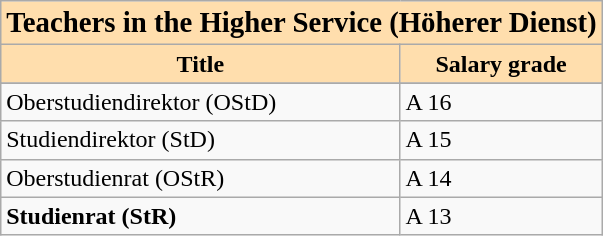<table class="wikitable" style="float:right;">
<tr style="background:#FFDEAD">
<td colspan="3" style="text-align:center"><strong><big>Teachers in the Higher Service (Höherer Dienst)</big></strong></td>
</tr>
<tr>
<th scope="col" style="background:#FFDEAD">Title</th>
<th scope="col" style="background:#FFDEAD">Salary grade</th>
</tr>
<tr style="background:#EEEEEE">
</tr>
<tr>
<td>Oberstudiendirektor (OStD)</td>
<td>A 16</td>
</tr>
<tr>
<td>Studiendirektor (StD)</td>
<td>A 15</td>
</tr>
<tr>
<td>Oberstudienrat (OStR)</td>
<td>A 14</td>
</tr>
<tr>
<td><strong>Studienrat (StR)</strong></td>
<td>A 13</td>
</tr>
</table>
